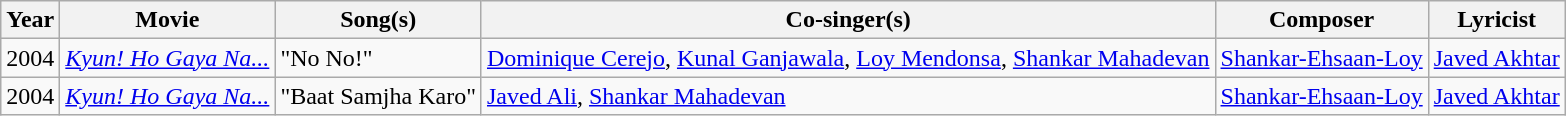<table class="wikitable sortable">
<tr>
<th>Year</th>
<th>Movie</th>
<th>Song(s)</th>
<th>Co-singer(s)</th>
<th>Composer</th>
<th>Lyricist</th>
</tr>
<tr>
<td>2004</td>
<td><em><a href='#'>Kyun! Ho Gaya Na...</a></em></td>
<td>"No No!"</td>
<td><a href='#'>Dominique Cerejo</a>, <a href='#'>Kunal Ganjawala</a>, <a href='#'>Loy Mendonsa</a>, <a href='#'>Shankar Mahadevan</a></td>
<td><a href='#'>Shankar-Ehsaan-Loy</a></td>
<td><a href='#'>Javed Akhtar</a></td>
</tr>
<tr>
<td>2004</td>
<td><em><a href='#'>Kyun! Ho Gaya Na...</a></em></td>
<td>"Baat Samjha Karo"</td>
<td><a href='#'>Javed Ali</a>, <a href='#'>Shankar Mahadevan</a></td>
<td><a href='#'>Shankar-Ehsaan-Loy</a></td>
<td><a href='#'>Javed Akhtar</a></td>
</tr>
</table>
